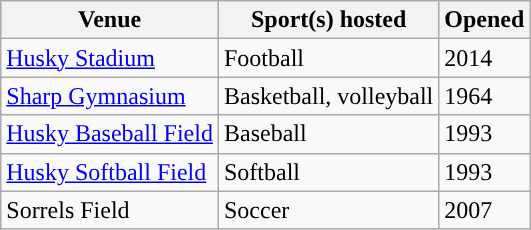<table class="wikitable"; style= "text-align: ">
<tr>
<th width=px>Venue</th>
<th width=px>Sport(s) hosted</th>
<th width=px>Opened</th>
</tr>
<tr>
<td><a href='#'>Husky Stadium</a></td>
<td>Football</td>
<td>2014</td>
</tr>
<tr>
<td><a href='#'>Sharp Gymnasium</a></td>
<td>Basketball, volleyball</td>
<td>1964</td>
</tr>
<tr>
<td><a href='#'>Husky Baseball Field</a></td>
<td>Baseball</td>
<td>1993</td>
</tr>
<tr>
<td><a href='#'>Husky Softball Field</a></td>
<td>Softball</td>
<td>1993</td>
</tr>
<tr>
<td>Sorrels Field</td>
<td>Soccer</td>
<td>2007</td>
</tr>
</table>
